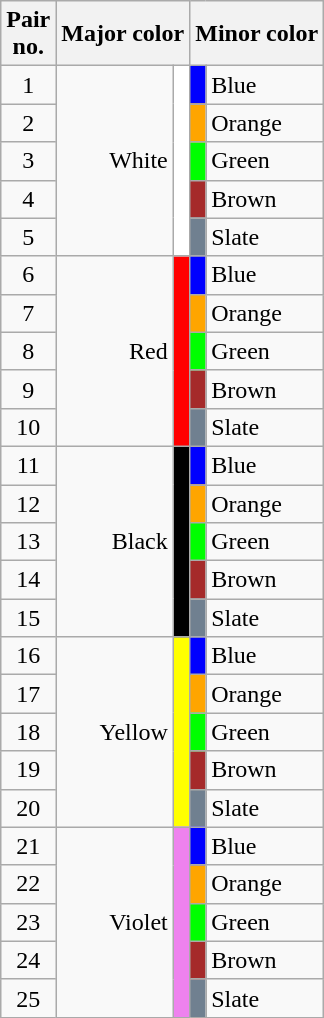<table class="wikitable">
<tr>
<th>Pair<br>no.</th>
<th colspan="2">Major color</th>
<th colspan="2">Minor color</th>
</tr>
<tr>
<td align="center">1</td>
<td rowspan="5" align="right" vertical-align="middle">White</td>
<td rowspan="5" bgcolor="white"></td>
<td bgcolor="blue"></td>
<td>Blue</td>
</tr>
<tr>
<td align="center">2</td>
<td bgcolor="orange"></td>
<td>Orange</td>
</tr>
<tr>
<td align="center">3</td>
<td bgcolor="#00FF00"></td>
<td>Green</td>
</tr>
<tr>
<td align="center">4</td>
<td bgcolor="brown"></td>
<td>Brown</td>
</tr>
<tr>
<td align="center">5</td>
<td bgcolor="slategray"></td>
<td>Slate</td>
</tr>
<tr>
<td align="center">6</td>
<td rowspan="5" align="right" vertical-align="middle">Red</td>
<td rowspan="5" bgcolor="red"></td>
<td bgcolor="blue"></td>
<td>Blue</td>
</tr>
<tr>
<td align="center">7</td>
<td bgcolor="orange"></td>
<td>Orange</td>
</tr>
<tr>
<td align="center">8</td>
<td bgcolor="#00FF00"></td>
<td>Green</td>
</tr>
<tr>
<td align="center">9</td>
<td bgcolor="brown"></td>
<td>Brown</td>
</tr>
<tr>
<td align="center">10</td>
<td bgcolor="slategray"></td>
<td>Slate</td>
</tr>
<tr>
<td align="center">11</td>
<td rowspan="5" align="right" vertical-align="middle">Black</td>
<td rowspan="5" bgcolor="black"></td>
<td bgcolor="blue"></td>
<td>Blue</td>
</tr>
<tr>
<td align="center">12</td>
<td bgcolor="orange"></td>
<td>Orange</td>
</tr>
<tr>
<td align="center">13</td>
<td bgcolor="#00FF00"></td>
<td>Green</td>
</tr>
<tr>
<td align="center">14</td>
<td bgcolor="brown"></td>
<td>Brown</td>
</tr>
<tr>
<td align="center">15</td>
<td bgcolor="slategray"></td>
<td>Slate</td>
</tr>
<tr>
<td align="center">16</td>
<td rowspan="5" align="right" vertical-align="middle">Yellow</td>
<td rowspan="5" bgcolor="yellow"></td>
<td bgcolor="blue"></td>
<td>Blue</td>
</tr>
<tr>
<td align="center">17</td>
<td bgcolor="orange"></td>
<td>Orange</td>
</tr>
<tr>
<td align="center">18</td>
<td bgcolor="#00FF00"></td>
<td>Green</td>
</tr>
<tr>
<td align="center">19</td>
<td bgcolor="brown"></td>
<td>Brown</td>
</tr>
<tr>
<td align="center">20</td>
<td bgcolor="slategray"></td>
<td>Slate</td>
</tr>
<tr>
<td align="center">21</td>
<td rowspan="5" align="right" vertical-align="middle">Violet</td>
<td rowspan="5" bgcolor="violet"></td>
<td bgcolor="blue"></td>
<td>Blue</td>
</tr>
<tr>
<td align="center">22</td>
<td bgcolor="orange"></td>
<td>Orange</td>
</tr>
<tr>
<td align="center">23</td>
<td bgcolor="#00FF00"></td>
<td>Green</td>
</tr>
<tr>
<td align="center">24</td>
<td bgcolor="brown"></td>
<td>Brown</td>
</tr>
<tr>
<td align="center">25</td>
<td bgcolor="slategray"></td>
<td>Slate</td>
</tr>
</table>
